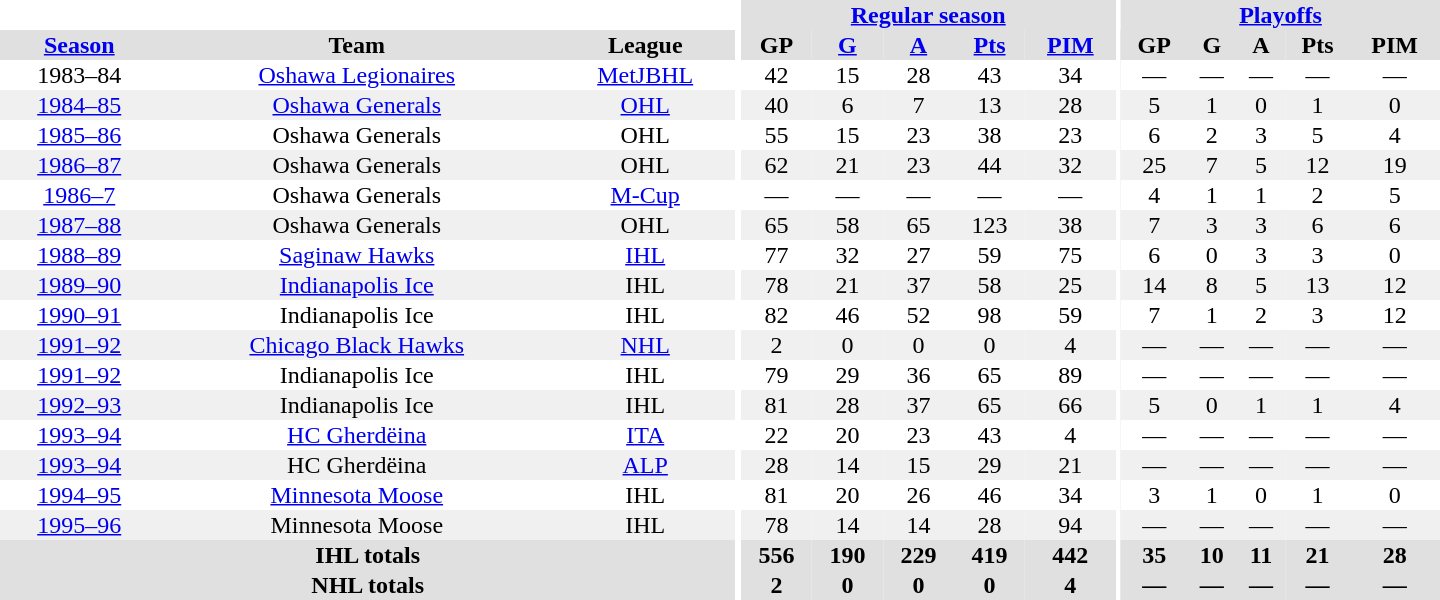<table border="0" cellpadding="1" cellspacing="0" style="text-align:center; width:60em">
<tr bgcolor="#e0e0e0">
<th colspan="3" bgcolor="#ffffff"></th>
<th rowspan="100" bgcolor="#ffffff"></th>
<th colspan="5"><a href='#'>Regular season</a></th>
<th rowspan="100" bgcolor="#ffffff"></th>
<th colspan="5"><a href='#'>Playoffs</a></th>
</tr>
<tr bgcolor="#e0e0e0">
<th><a href='#'>Season</a></th>
<th>Team</th>
<th>League</th>
<th>GP</th>
<th><a href='#'>G</a></th>
<th><a href='#'>A</a></th>
<th><a href='#'>Pts</a></th>
<th><a href='#'>PIM</a></th>
<th>GP</th>
<th>G</th>
<th>A</th>
<th>Pts</th>
<th>PIM</th>
</tr>
<tr>
<td>1983–84</td>
<td><a href='#'>Oshawa Legionaires</a></td>
<td><a href='#'>MetJBHL</a></td>
<td>42</td>
<td>15</td>
<td>28</td>
<td>43</td>
<td>34</td>
<td>—</td>
<td>—</td>
<td>—</td>
<td>—</td>
<td>—</td>
</tr>
<tr bgcolor="#f0f0f0">
<td><a href='#'>1984–85</a></td>
<td><a href='#'>Oshawa Generals</a></td>
<td><a href='#'>OHL</a></td>
<td>40</td>
<td>6</td>
<td>7</td>
<td>13</td>
<td>28</td>
<td>5</td>
<td>1</td>
<td>0</td>
<td>1</td>
<td>0</td>
</tr>
<tr>
<td><a href='#'>1985–86</a></td>
<td>Oshawa Generals</td>
<td>OHL</td>
<td>55</td>
<td>15</td>
<td>23</td>
<td>38</td>
<td>23</td>
<td>6</td>
<td>2</td>
<td>3</td>
<td>5</td>
<td>4</td>
</tr>
<tr bgcolor="#f0f0f0">
<td><a href='#'>1986–87</a></td>
<td>Oshawa Generals</td>
<td>OHL</td>
<td>62</td>
<td>21</td>
<td>23</td>
<td>44</td>
<td>32</td>
<td>25</td>
<td>7</td>
<td>5</td>
<td>12</td>
<td>19</td>
</tr>
<tr>
<td><a href='#'>1986–7</a></td>
<td>Oshawa Generals</td>
<td><a href='#'>M-Cup</a></td>
<td>—</td>
<td>—</td>
<td>—</td>
<td>—</td>
<td>—</td>
<td>4</td>
<td>1</td>
<td>1</td>
<td>2</td>
<td>5</td>
</tr>
<tr bgcolor="#f0f0f0">
<td><a href='#'>1987–88</a></td>
<td>Oshawa Generals</td>
<td>OHL</td>
<td>65</td>
<td>58</td>
<td>65</td>
<td>123</td>
<td>38</td>
<td>7</td>
<td>3</td>
<td>3</td>
<td>6</td>
<td>6</td>
</tr>
<tr>
<td><a href='#'>1988–89</a></td>
<td><a href='#'>Saginaw Hawks</a></td>
<td><a href='#'>IHL</a></td>
<td>77</td>
<td>32</td>
<td>27</td>
<td>59</td>
<td>75</td>
<td>6</td>
<td>0</td>
<td>3</td>
<td>3</td>
<td>0</td>
</tr>
<tr bgcolor="#f0f0f0">
<td><a href='#'>1989–90</a></td>
<td><a href='#'>Indianapolis Ice</a></td>
<td>IHL</td>
<td>78</td>
<td>21</td>
<td>37</td>
<td>58</td>
<td>25</td>
<td>14</td>
<td>8</td>
<td>5</td>
<td>13</td>
<td>12</td>
</tr>
<tr>
<td><a href='#'>1990–91</a></td>
<td>Indianapolis Ice</td>
<td>IHL</td>
<td>82</td>
<td>46</td>
<td>52</td>
<td>98</td>
<td>59</td>
<td>7</td>
<td>1</td>
<td>2</td>
<td>3</td>
<td>12</td>
</tr>
<tr bgcolor="#f0f0f0">
<td><a href='#'>1991–92</a></td>
<td><a href='#'>Chicago Black Hawks</a></td>
<td><a href='#'>NHL</a></td>
<td>2</td>
<td>0</td>
<td>0</td>
<td>0</td>
<td>4</td>
<td>—</td>
<td>—</td>
<td>—</td>
<td>—</td>
<td>—</td>
</tr>
<tr>
<td><a href='#'>1991–92</a></td>
<td>Indianapolis Ice</td>
<td>IHL</td>
<td>79</td>
<td>29</td>
<td>36</td>
<td>65</td>
<td>89</td>
<td>—</td>
<td>—</td>
<td>—</td>
<td>—</td>
<td>—</td>
</tr>
<tr bgcolor="#f0f0f0">
<td><a href='#'>1992–93</a></td>
<td>Indianapolis Ice</td>
<td>IHL</td>
<td>81</td>
<td>28</td>
<td>37</td>
<td>65</td>
<td>66</td>
<td>5</td>
<td>0</td>
<td>1</td>
<td>1</td>
<td>4</td>
</tr>
<tr>
<td><a href='#'>1993–94</a></td>
<td><a href='#'>HC Gherdëina</a></td>
<td><a href='#'>ITA</a></td>
<td>22</td>
<td>20</td>
<td>23</td>
<td>43</td>
<td>4</td>
<td>—</td>
<td>—</td>
<td>—</td>
<td>—</td>
<td>—</td>
</tr>
<tr bgcolor="#f0f0f0">
<td><a href='#'>1993–94</a></td>
<td>HC Gherdëina</td>
<td><a href='#'>ALP</a></td>
<td>28</td>
<td>14</td>
<td>15</td>
<td>29</td>
<td>21</td>
<td>—</td>
<td>—</td>
<td>—</td>
<td>—</td>
<td>—</td>
</tr>
<tr>
<td><a href='#'>1994–95</a></td>
<td><a href='#'>Minnesota Moose</a></td>
<td>IHL</td>
<td>81</td>
<td>20</td>
<td>26</td>
<td>46</td>
<td>34</td>
<td>3</td>
<td>1</td>
<td>0</td>
<td>1</td>
<td>0</td>
</tr>
<tr bgcolor="#f0f0f0">
<td><a href='#'>1995–96</a></td>
<td>Minnesota Moose</td>
<td>IHL</td>
<td>78</td>
<td>14</td>
<td>14</td>
<td>28</td>
<td>94</td>
<td>—</td>
<td>—</td>
<td>—</td>
<td>—</td>
<td>—</td>
</tr>
<tr bgcolor="#e0e0e0">
<th colspan="3">IHL totals</th>
<th>556</th>
<th>190</th>
<th>229</th>
<th>419</th>
<th>442</th>
<th>35</th>
<th>10</th>
<th>11</th>
<th>21</th>
<th>28</th>
</tr>
<tr bgcolor="#e0e0e0">
<th colspan="3">NHL totals</th>
<th>2</th>
<th>0</th>
<th>0</th>
<th>0</th>
<th>4</th>
<th>—</th>
<th>—</th>
<th>—</th>
<th>—</th>
<th>—</th>
</tr>
</table>
